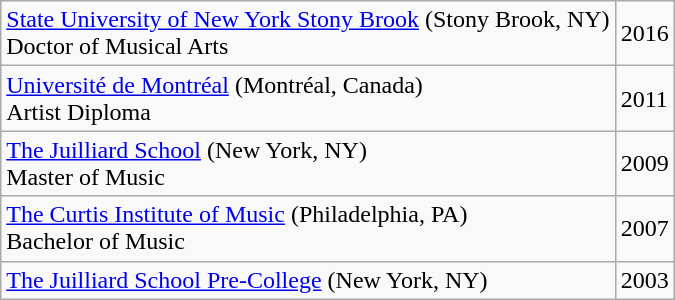<table class="wikitable">
<tr>
<td><a href='#'>State University of New York Stony Brook</a> (Stony Brook, NY)<br> Doctor of Musical Arts</td>
<td>2016</td>
</tr>
<tr>
<td><a href='#'>Université de Montréal</a> (Montréal, Canada) <br> Artist Diploma</td>
<td>2011</td>
</tr>
<tr>
<td><a href='#'>The Juilliard School</a> (New York, NY) <br> Master of Music</td>
<td>2009</td>
</tr>
<tr>
<td><a href='#'>The Curtis Institute of Music</a> (Philadelphia, PA) <br> Bachelor of Music</td>
<td>2007</td>
</tr>
<tr>
<td><a href='#'>The Juilliard School Pre-College</a> (New York, NY)</td>
<td>2003</td>
</tr>
</table>
